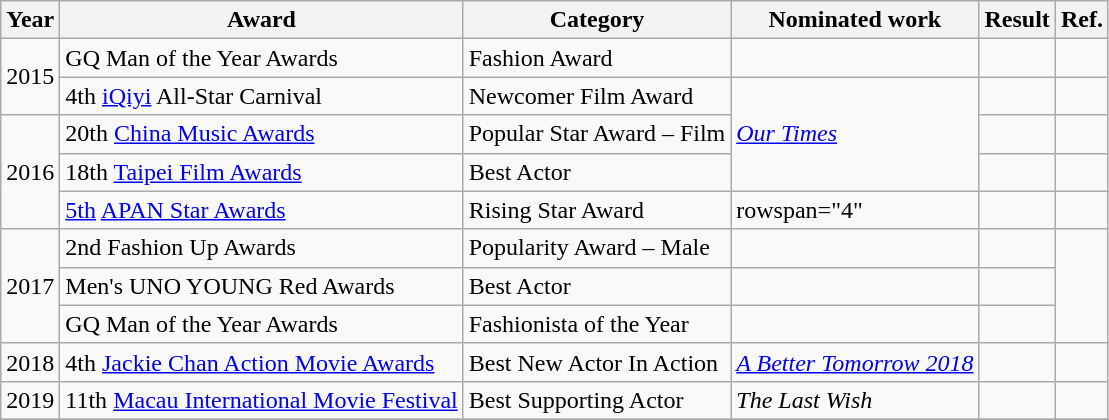<table class="wikitable sortable">
<tr>
<th>Year</th>
<th>Award</th>
<th>Category</th>
<th>Nominated work</th>
<th>Result</th>
<th>Ref.</th>
</tr>
<tr>
<td rowspan="2">2015</td>
<td>GQ Man of the Year Awards</td>
<td>Fashion Award</td>
<td></td>
<td></td>
<td></td>
</tr>
<tr>
<td>4th <a href='#'>iQiyi</a> All-Star Carnival</td>
<td>Newcomer Film Award</td>
<td rowspan="3"><em><a href='#'>Our Times</a></em></td>
<td></td>
<td></td>
</tr>
<tr>
<td rowspan="3">2016</td>
<td>20th <a href='#'>China Music Awards</a></td>
<td>Popular Star Award – Film</td>
<td></td>
<td></td>
</tr>
<tr>
<td>18th <a href='#'>Taipei Film Awards</a></td>
<td>Best Actor</td>
<td></td>
<td></td>
</tr>
<tr>
<td><a href='#'>5th</a> <a href='#'>APAN Star Awards</a></td>
<td>Rising Star Award</td>
<td>rowspan="4" </td>
<td></td>
<td></td>
</tr>
<tr>
<td rowspan="3">2017</td>
<td>2nd Fashion Up Awards</td>
<td>Popularity Award – Male</td>
<td></td>
<td></td>
</tr>
<tr>
<td>Men's UNO YOUNG Red Awards</td>
<td>Best Actor</td>
<td></td>
<td></td>
</tr>
<tr>
<td>GQ Man of the Year Awards</td>
<td>Fashionista of the Year</td>
<td></td>
<td></td>
</tr>
<tr>
<td>2018</td>
<td>4th <a href='#'>Jackie Chan Action Movie Awards</a></td>
<td>Best New Actor In Action</td>
<td><em><a href='#'>A Better Tomorrow 2018</a></em></td>
<td></td>
<td></td>
</tr>
<tr>
<td>2019</td>
<td>11th <a href='#'>Macau International Movie Festival</a></td>
<td>Best Supporting Actor</td>
<td><em>The Last Wish</em></td>
<td></td>
<td></td>
</tr>
<tr>
</tr>
</table>
